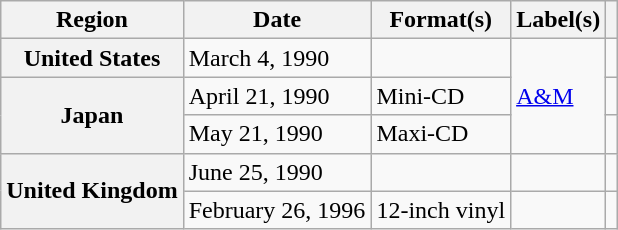<table class="wikitable plainrowheaders">
<tr>
<th scope="col">Region</th>
<th scope="col">Date</th>
<th scope="col">Format(s)</th>
<th scope="col">Label(s)</th>
<th scope="col"></th>
</tr>
<tr>
<th scope="row">United States</th>
<td>March 4, 1990</td>
<td></td>
<td rowspan="3"><a href='#'>A&M</a></td>
<td align="center"></td>
</tr>
<tr>
<th scope="row" rowspan="2">Japan</th>
<td>April 21, 1990</td>
<td>Mini-CD</td>
<td align="center"></td>
</tr>
<tr>
<td>May 21, 1990</td>
<td>Maxi-CD</td>
<td align="center"></td>
</tr>
<tr>
<th scope="row" rowspan="2">United Kingdom</th>
<td>June 25, 1990</td>
<td></td>
<td></td>
<td align="center"></td>
</tr>
<tr>
<td>February 26, 1996</td>
<td>12-inch vinyl</td>
<td></td>
<td align="center"></td>
</tr>
</table>
